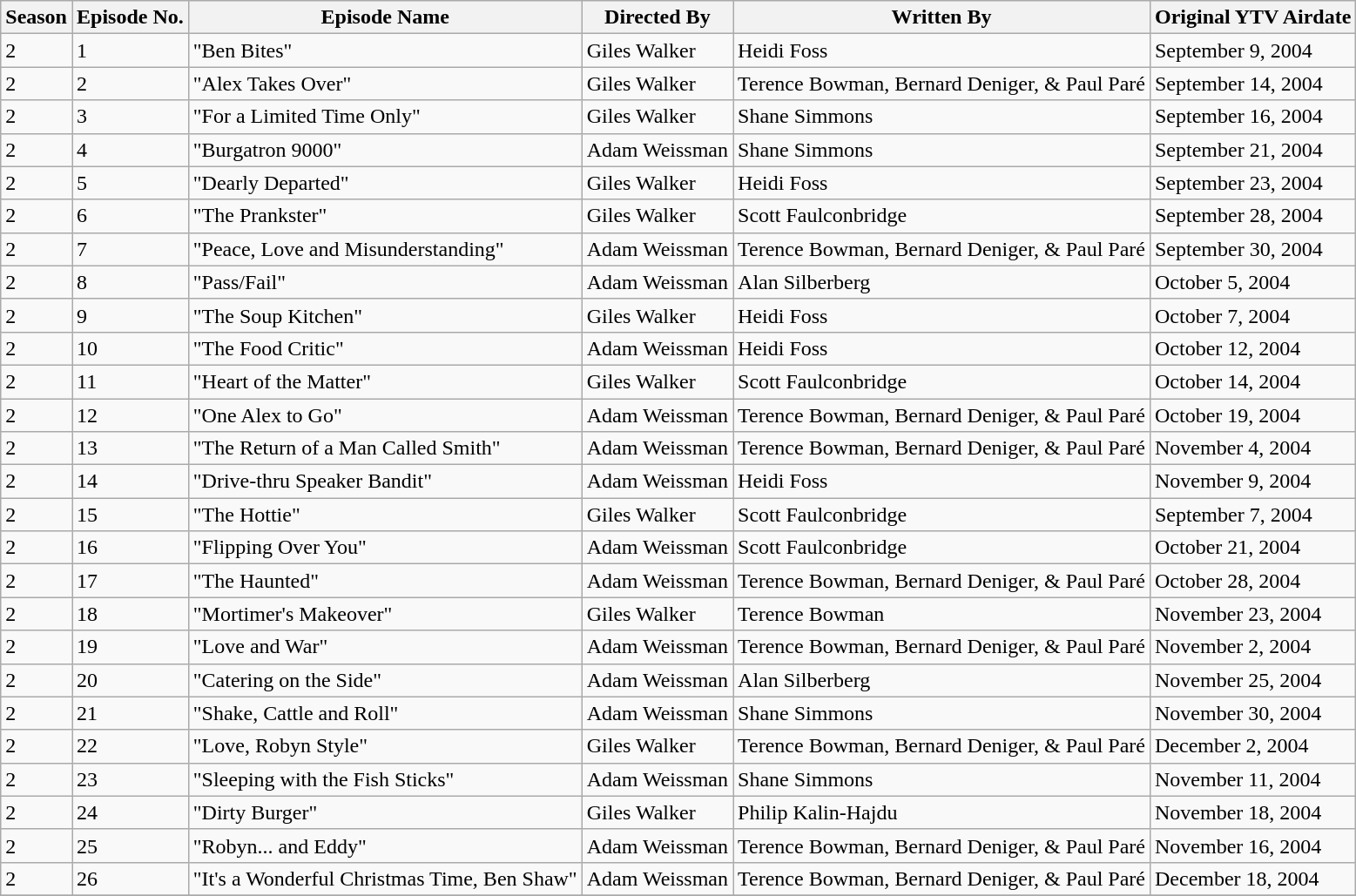<table class="wikitable">
<tr>
<th>Season</th>
<th>Episode No.</th>
<th>Episode Name</th>
<th>Directed By</th>
<th>Written By</th>
<th>Original YTV Airdate</th>
</tr>
<tr>
<td>2</td>
<td>1</td>
<td>"Ben Bites"</td>
<td>Giles Walker</td>
<td>Heidi Foss</td>
<td>September 9, 2004</td>
</tr>
<tr>
<td>2</td>
<td>2</td>
<td>"Alex Takes Over"</td>
<td>Giles Walker</td>
<td>Terence Bowman, Bernard Deniger, & Paul Paré</td>
<td>September 14, 2004</td>
</tr>
<tr>
<td>2</td>
<td>3</td>
<td>"For a Limited Time Only"</td>
<td>Giles Walker</td>
<td>Shane Simmons</td>
<td>September 16, 2004</td>
</tr>
<tr>
<td>2</td>
<td>4</td>
<td>"Burgatron 9000"</td>
<td>Adam Weissman</td>
<td>Shane Simmons</td>
<td>September 21, 2004</td>
</tr>
<tr>
<td>2</td>
<td>5</td>
<td>"Dearly Departed"</td>
<td>Giles Walker</td>
<td>Heidi Foss</td>
<td>September 23, 2004</td>
</tr>
<tr>
<td>2</td>
<td>6</td>
<td>"The Prankster"</td>
<td>Giles Walker</td>
<td>Scott Faulconbridge</td>
<td>September 28, 2004</td>
</tr>
<tr>
<td>2</td>
<td>7</td>
<td>"Peace, Love and Misunderstanding"</td>
<td>Adam Weissman</td>
<td>Terence Bowman, Bernard Deniger, & Paul Paré</td>
<td>September 30, 2004</td>
</tr>
<tr>
<td>2</td>
<td>8</td>
<td>"Pass/Fail"</td>
<td>Adam Weissman</td>
<td>Alan Silberberg</td>
<td>October 5, 2004</td>
</tr>
<tr>
<td>2</td>
<td>9</td>
<td>"The Soup Kitchen"</td>
<td>Giles Walker</td>
<td>Heidi Foss</td>
<td>October 7, 2004</td>
</tr>
<tr>
<td>2</td>
<td>10</td>
<td>"The Food Critic"</td>
<td>Adam Weissman</td>
<td>Heidi Foss</td>
<td>October 12, 2004</td>
</tr>
<tr>
<td>2</td>
<td>11</td>
<td>"Heart of the Matter"</td>
<td>Giles Walker</td>
<td>Scott Faulconbridge</td>
<td>October 14, 2004</td>
</tr>
<tr>
<td>2</td>
<td>12</td>
<td>"One Alex to Go"</td>
<td>Adam Weissman</td>
<td>Terence Bowman, Bernard Deniger, & Paul Paré</td>
<td>October 19, 2004</td>
</tr>
<tr>
<td>2</td>
<td>13</td>
<td>"The Return of a Man Called Smith"</td>
<td>Adam Weissman</td>
<td>Terence Bowman, Bernard Deniger, & Paul Paré</td>
<td>November 4, 2004</td>
</tr>
<tr>
<td>2</td>
<td>14</td>
<td>"Drive-thru Speaker Bandit"</td>
<td>Adam Weissman</td>
<td>Heidi Foss</td>
<td>November 9, 2004</td>
</tr>
<tr>
<td>2</td>
<td>15</td>
<td>"The Hottie"</td>
<td>Giles Walker</td>
<td>Scott Faulconbridge</td>
<td>September 7, 2004</td>
</tr>
<tr>
<td>2</td>
<td>16</td>
<td>"Flipping Over You"</td>
<td>Adam Weissman</td>
<td>Scott Faulconbridge</td>
<td>October 21, 2004</td>
</tr>
<tr>
<td>2</td>
<td>17</td>
<td>"The Haunted"</td>
<td>Adam Weissman</td>
<td>Terence Bowman, Bernard Deniger, & Paul Paré</td>
<td>October 28, 2004</td>
</tr>
<tr>
<td>2</td>
<td>18</td>
<td>"Mortimer's Makeover"</td>
<td>Giles Walker</td>
<td>Terence Bowman</td>
<td>November 23, 2004</td>
</tr>
<tr>
<td>2</td>
<td>19</td>
<td>"Love and War"</td>
<td>Adam Weissman</td>
<td>Terence Bowman, Bernard Deniger, & Paul Paré</td>
<td>November 2, 2004</td>
</tr>
<tr>
<td>2</td>
<td>20</td>
<td>"Catering on the Side"</td>
<td>Adam Weissman</td>
<td>Alan Silberberg</td>
<td>November 25, 2004</td>
</tr>
<tr>
<td>2</td>
<td>21</td>
<td>"Shake, Cattle and Roll"</td>
<td>Adam Weissman</td>
<td>Shane Simmons</td>
<td>November 30, 2004</td>
</tr>
<tr>
<td>2</td>
<td>22</td>
<td>"Love, Robyn Style"</td>
<td>Giles Walker</td>
<td>Terence Bowman, Bernard Deniger, & Paul Paré</td>
<td>December 2, 2004</td>
</tr>
<tr>
<td>2</td>
<td>23</td>
<td>"Sleeping with the Fish Sticks"</td>
<td>Adam Weissman</td>
<td>Shane Simmons</td>
<td>November 11, 2004</td>
</tr>
<tr>
<td>2</td>
<td>24</td>
<td>"Dirty Burger"</td>
<td>Giles Walker</td>
<td>Philip Kalin-Hajdu</td>
<td>November 18, 2004</td>
</tr>
<tr>
<td>2</td>
<td>25</td>
<td>"Robyn... and Eddy"</td>
<td>Adam Weissman</td>
<td>Terence Bowman, Bernard Deniger, & Paul Paré</td>
<td>November 16, 2004</td>
</tr>
<tr>
<td>2</td>
<td>26</td>
<td>"It's a Wonderful Christmas Time, Ben Shaw"</td>
<td>Adam Weissman</td>
<td>Terence Bowman, Bernard Deniger, & Paul Paré</td>
<td>December 18, 2004</td>
</tr>
<tr>
</tr>
</table>
